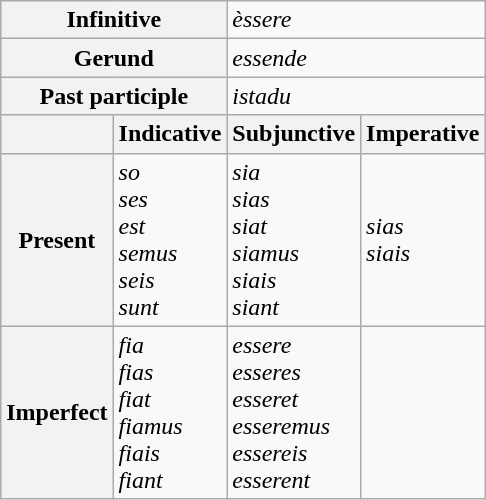<table class="wikitable">
<tr>
<th colspan=2>Infinitive</th>
<td colspan=2><em>èssere</em></td>
</tr>
<tr>
<th colspan=2>Gerund</th>
<td colspan=2><em>essende</em></td>
</tr>
<tr>
<th colspan=2>Past participle</th>
<td colspan=2><em>istadu</em></td>
</tr>
<tr>
<th></th>
<th>Indicative</th>
<th>Subjunctive</th>
<th>Imperative</th>
</tr>
<tr>
<th>Present</th>
<td><em>so</em><br><em>ses</em><br><em>est</em><br><em>semus</em><br><em>seis</em><br><em>sunt</em></td>
<td><em>sia</em><br><em>sias</em><br><em>siat</em><br><em>siamus</em><br><em>siais</em><br><em>siant</em></td>
<td><em>sias</em><br><em>siais</em></td>
</tr>
<tr>
<th>Imperfect</th>
<td><em>fia</em><br><em>fias</em><br><em>fiat</em><br><em>fiamus</em><br><em>fiais</em><br><em>fiant</em></td>
<td><em>essere</em><br><em>esseres</em><br><em>esseret</em><br><em>esseremus</em><br><em>essereis</em><br><em>esserent</em></td>
<td></td>
</tr>
</table>
